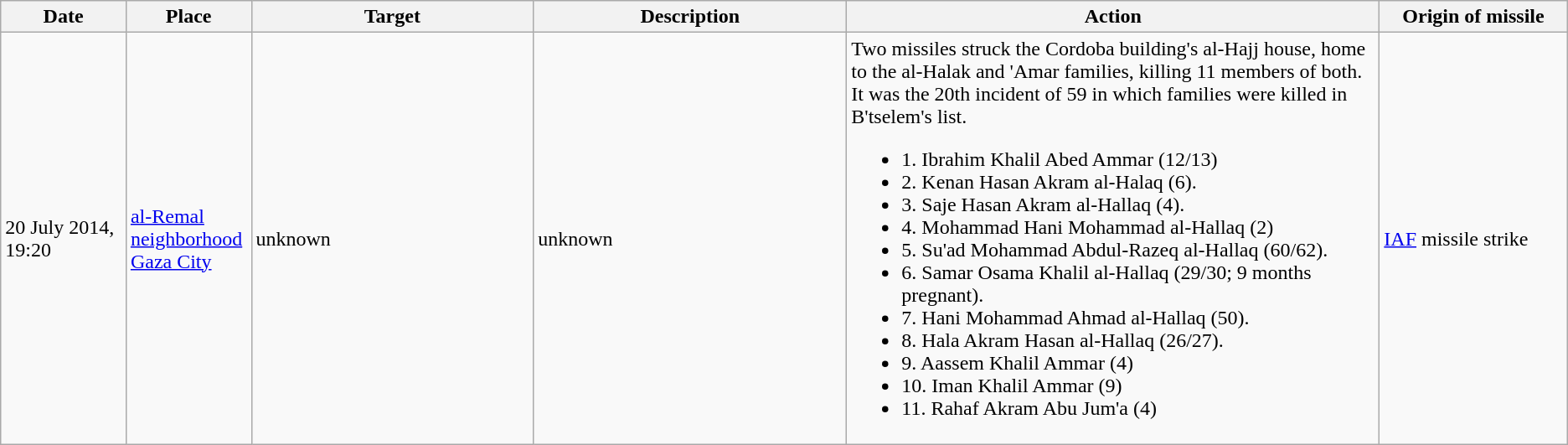<table class="wikitable sortable">
<tr>
<th style="width:8%;">Date</th>
<th style="width:8%;">Place</th>
<th style="width:18%;">Target</th>
<th style="width:20%;">Description</th>
<th>Action</th>
<th style="width:12%;">Origin of missile</th>
</tr>
<tr>
<td>20 July 2014, 19:20</td>
<td><a href='#'>al-Remal neighborhood</a> <a href='#'>Gaza City</a></td>
<td>unknown</td>
<td>unknown</td>
<td>Two missiles struck the Cordoba building's al-Hajj house, home to the al-Halak and 'Amar families, killing 11 members of both. It was the 20th incident of 59 in which families were killed in B'tselem's list.<br><ul><li>1. Ibrahim Khalil Abed Ammar (12/13)</li><li>2. Kenan Hasan Akram al-Halaq (6).</li><li>3. Saje Hasan Akram al-Hallaq (4).</li><li>4. Mohammad Hani Mohammad al-Hallaq (2)</li><li>5. Su'ad Mohammad Abdul-Razeq al-Hallaq (60/62).</li><li>6. Samar Osama Khalil al-Hallaq (29/30; 9 months pregnant).</li><li>7. Hani Mohammad Ahmad al-Hallaq (50).</li><li>8. Hala Akram Hasan al-Hallaq (26/27).</li><li>9. Aassem Khalil Ammar (4)</li><li>10. Iman Khalil Ammar (9)</li><li>11. Rahaf Akram Abu Jum'a (4)</li></ul></td>
<td><a href='#'>IAF</a> missile strike</td>
</tr>
</table>
